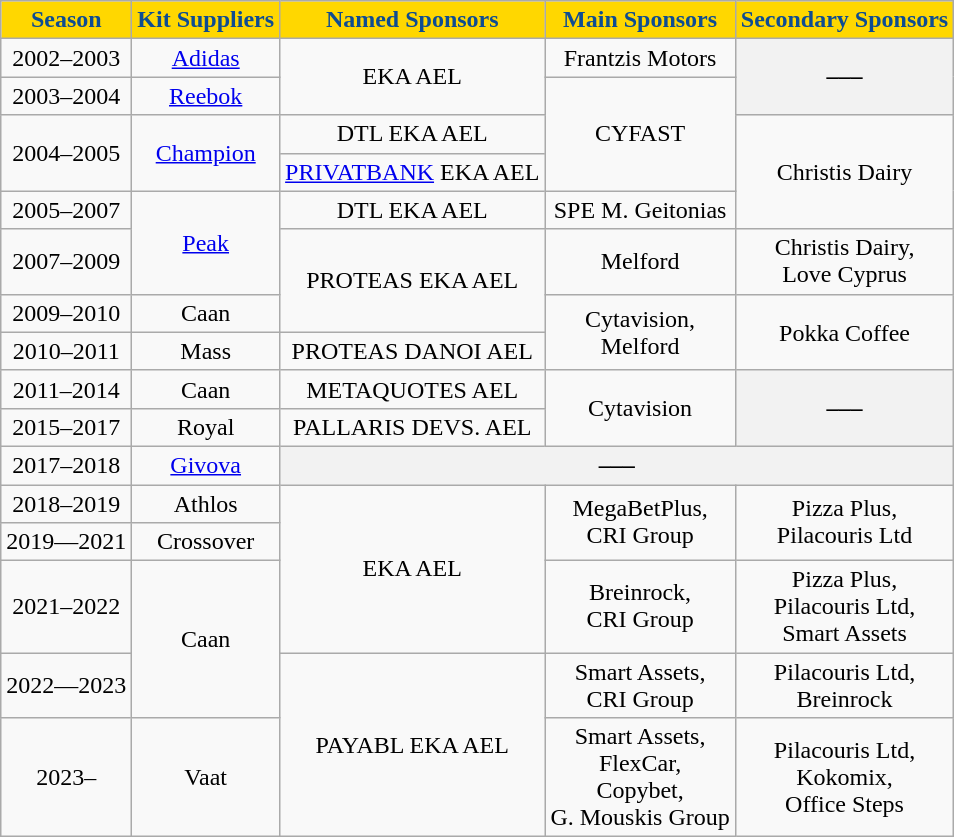<table class="wikitable" style="text-align: center">
<tr>
<td style="color:#0E4C92; background:gold;"><strong>Season</strong></td>
<td style="color:#0E4C92; background:gold;"><strong>Kit Suppliers</strong></td>
<td style="color:#0E4C92; background:gold;"><strong>Named Sponsors</strong></td>
<td style="color:#0E4C92; background:gold;"><strong>Main Sponsors</strong></td>
<td style="color:#0E4C92; background:gold;"><strong>Secondary Sponsors</strong></td>
</tr>
<tr>
<td>2002–2003</td>
<td><a href='#'>Adidas</a></td>
<td rowspan="2">EKA AEL</td>
<td>Frantzis Motors</td>
<th rowspan="2">–––</th>
</tr>
<tr>
<td>2003–2004</td>
<td><a href='#'>Reebok</a></td>
<td rowspan="3">CYFAST</td>
</tr>
<tr>
<td rowspan="2">2004–2005</td>
<td rowspan="2"><a href='#'>Champion</a></td>
<td>DTL EKA AEL</td>
<td rowspan="3">Christis Dairy</td>
</tr>
<tr>
<td><a href='#'>PRIVATBANK</a> EKA AEL</td>
</tr>
<tr>
<td>2005–2007</td>
<td rowspan="2"><a href='#'>Peak</a></td>
<td>DTL EKA AEL</td>
<td>SPE M. Geitonias</td>
</tr>
<tr>
<td>2007–2009</td>
<td rowspan="2">PROTEAS EKA AEL</td>
<td>Melford</td>
<td>Christis Dairy,<br>Love Cyprus</td>
</tr>
<tr>
<td>2009–2010</td>
<td>Caan</td>
<td rowspan="2">Cytavision,<br>Melford</td>
<td rowspan="2">Pokka Coffee</td>
</tr>
<tr>
<td>2010–2011</td>
<td>Mass</td>
<td>PROTEAS DAΝOI AEL</td>
</tr>
<tr>
<td>2011–2014</td>
<td>Caan</td>
<td>METAQUOTES AEL</td>
<td rowspan="2">Cytavision</td>
<th rowspan="2">–––</th>
</tr>
<tr>
<td>2015–2017</td>
<td>Royal</td>
<td>PALLARIS DEVS. AEL</td>
</tr>
<tr>
<td>2017–2018</td>
<td><a href='#'>Givova</a></td>
<th colspan="3">–––</th>
</tr>
<tr>
<td>2018–2019</td>
<td>Athlos</td>
<td rowspan="3">EKA AEL</td>
<td rowspan="2">MegaBetPlus,<br>CRI Group</td>
<td rowspan="2">Pizza Plus,<br>Pilacouris Ltd</td>
</tr>
<tr>
<td>2019—2021</td>
<td>Crossover</td>
</tr>
<tr>
<td>2021–2022</td>
<td rowspan="2">Caan</td>
<td>Breinrock,<br>CRI Group</td>
<td>Pizza Plus,<br>Pilacouris Ltd,<br>Smart Assets</td>
</tr>
<tr>
<td>2022—2023</td>
<td rowspan="2">PAYABL EKA AEL</td>
<td>Smart Assets,<br>CRI Group</td>
<td>Pilacouris Ltd,<br>Breinrock</td>
</tr>
<tr>
<td>2023–</td>
<td>Vaat</td>
<td>Smart Assets,<br>FlexCar,<br>Copybet,<br>G. Mouskis Group</td>
<td>Pilacouris Ltd,<br>Kokomix,<br>Office Steps</td>
</tr>
</table>
